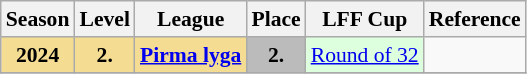<table class="wikitable" style="font-size:90%;">
<tr>
<th>Season</th>
<th>Level</th>
<th>League</th>
<th>Place</th>
<th>LFF Cup</th>
<th>Reference</th>
</tr>
<tr>
<td bgcolor="#F4DC93" style="text-align:center;"><strong>2024</strong></td>
<td bgcolor="#F4DC93" style="text-align:center;"><strong>2.</strong></td>
<td bgcolor="#F4DC93" style="text-align:center;"><strong><a href='#'>Pirma lyga</a></strong></td>
<td bgcolor="#BBBBBB" style="text-align:center;"><strong>2.</strong></td>
<td bgcolor="#DDFFDD" style="text-align:center;"><a href='#'>Round of 32</a></td>
<td></td>
</tr>
<tr>
</tr>
</table>
